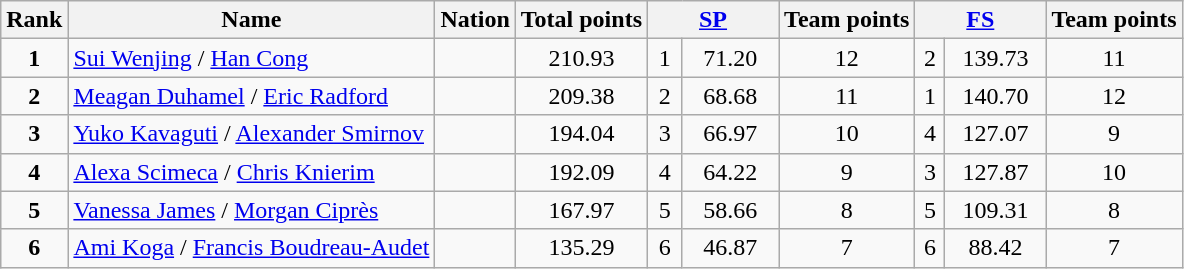<table class="wikitable sortable">
<tr>
<th>Rank</th>
<th>Name</th>
<th>Nation</th>
<th>Total points</th>
<th colspan="2" width="80px"><a href='#'>SP</a></th>
<th>Team points</th>
<th colspan="2" width="80px"><a href='#'>FS</a></th>
<th>Team points</th>
</tr>
<tr>
<td style="text-align: center;"><strong>1</strong></td>
<td><a href='#'>Sui Wenjing</a> / <a href='#'>Han Cong</a></td>
<td></td>
<td style="text-align: center;">210.93</td>
<td style="text-align: center;">1</td>
<td style="text-align: center;">71.20</td>
<td style="text-align: center;">12</td>
<td style="text-align: center;">2</td>
<td style="text-align: center;">139.73</td>
<td style="text-align: center;">11</td>
</tr>
<tr>
<td style="text-align: center;"><strong>2</strong></td>
<td><a href='#'>Meagan Duhamel</a> / <a href='#'>Eric Radford</a></td>
<td></td>
<td style="text-align: center;">209.38</td>
<td style="text-align: center;">2</td>
<td style="text-align: center;">68.68</td>
<td style="text-align: center;">11</td>
<td style="text-align: center;">1</td>
<td style="text-align: center;">140.70</td>
<td style="text-align: center;">12</td>
</tr>
<tr>
<td style="text-align: center;"><strong>3</strong></td>
<td><a href='#'>Yuko Kavaguti</a> / <a href='#'>Alexander Smirnov</a></td>
<td></td>
<td style="text-align: center;">194.04</td>
<td style="text-align: center;">3</td>
<td style="text-align: center;">66.97</td>
<td style="text-align: center;">10</td>
<td style="text-align: center;">4</td>
<td style="text-align: center;">127.07</td>
<td style="text-align: center;">9</td>
</tr>
<tr>
<td style="text-align: center;"><strong>4</strong></td>
<td><a href='#'>Alexa Scimeca</a> / <a href='#'>Chris Knierim</a></td>
<td></td>
<td style="text-align: center;">192.09</td>
<td style="text-align: center;">4</td>
<td style="text-align: center;">64.22</td>
<td style="text-align: center;">9</td>
<td style="text-align: center;">3</td>
<td style="text-align: center;">127.87</td>
<td style="text-align: center;">10</td>
</tr>
<tr>
<td style="text-align: center;"><strong>5</strong></td>
<td><a href='#'>Vanessa James</a> / <a href='#'>Morgan Ciprès</a></td>
<td></td>
<td style="text-align: center;">167.97</td>
<td style="text-align: center;">5</td>
<td style="text-align: center;">58.66</td>
<td style="text-align: center;">8</td>
<td style="text-align: center;">5</td>
<td style="text-align: center;">109.31</td>
<td style="text-align: center;">8</td>
</tr>
<tr>
<td style="text-align: center;"><strong>6</strong></td>
<td><a href='#'>Ami Koga</a> / <a href='#'>Francis Boudreau-Audet</a></td>
<td></td>
<td style="text-align: center;">135.29</td>
<td style="text-align: center;">6</td>
<td style="text-align: center;">46.87</td>
<td style="text-align: center;">7</td>
<td style="text-align: center;">6</td>
<td style="text-align: center;">88.42</td>
<td style="text-align: center;">7</td>
</tr>
</table>
